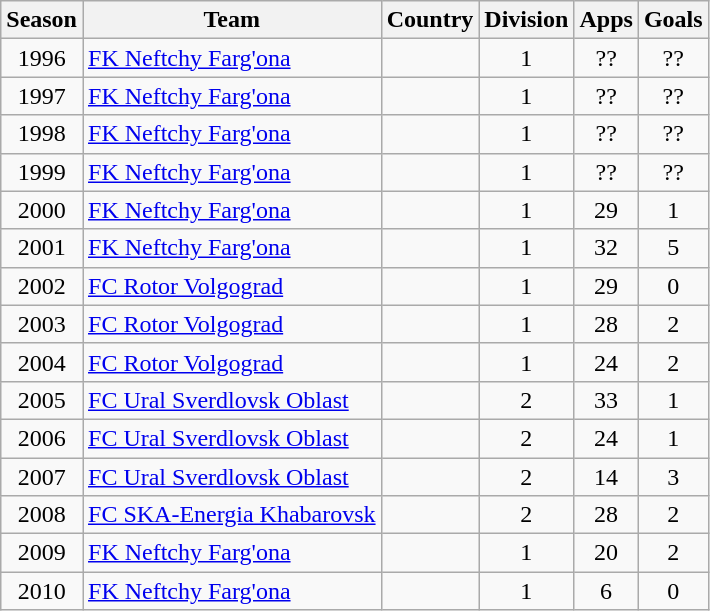<table class="wikitable" style="text-align: center;">
<tr>
<th>Season</th>
<th>Team</th>
<th>Country</th>
<th>Division</th>
<th>Apps</th>
<th>Goals</th>
</tr>
<tr>
<td>1996</td>
<td align="left"><a href='#'>FK Neftchy Farg'ona</a></td>
<td align="left"></td>
<td>1</td>
<td>??</td>
<td>??</td>
</tr>
<tr>
<td>1997</td>
<td align="left"><a href='#'>FK Neftchy Farg'ona</a></td>
<td align="left"></td>
<td>1</td>
<td>??</td>
<td>??</td>
</tr>
<tr>
<td>1998</td>
<td align="left"><a href='#'>FK Neftchy Farg'ona</a></td>
<td align="left"></td>
<td>1</td>
<td>??</td>
<td>??</td>
</tr>
<tr>
<td>1999</td>
<td align="left"><a href='#'>FK Neftchy Farg'ona</a></td>
<td align="left"></td>
<td>1</td>
<td>??</td>
<td>??</td>
</tr>
<tr>
<td>2000</td>
<td align="left"><a href='#'>FK Neftchy Farg'ona</a></td>
<td align="left"></td>
<td>1</td>
<td>29</td>
<td>1</td>
</tr>
<tr>
<td>2001</td>
<td align="left"><a href='#'>FK Neftchy Farg'ona</a></td>
<td align="left"></td>
<td>1</td>
<td>32</td>
<td>5</td>
</tr>
<tr>
<td>2002</td>
<td align="left"><a href='#'>FC Rotor Volgograd</a></td>
<td align="left"></td>
<td>1</td>
<td>29</td>
<td>0</td>
</tr>
<tr>
<td>2003</td>
<td align="left"><a href='#'>FC Rotor Volgograd</a></td>
<td align="left"></td>
<td>1</td>
<td>28</td>
<td>2</td>
</tr>
<tr>
<td>2004</td>
<td align="left"><a href='#'>FC Rotor Volgograd</a></td>
<td align="left"></td>
<td>1</td>
<td>24</td>
<td>2</td>
</tr>
<tr>
<td>2005</td>
<td align="left"><a href='#'>FC Ural Sverdlovsk Oblast</a></td>
<td align="left"></td>
<td>2</td>
<td>33</td>
<td>1</td>
</tr>
<tr>
<td>2006</td>
<td align="left"><a href='#'>FC Ural Sverdlovsk Oblast</a></td>
<td align="left"></td>
<td>2</td>
<td>24</td>
<td>1</td>
</tr>
<tr>
<td>2007</td>
<td align="left"><a href='#'>FC Ural Sverdlovsk Oblast</a></td>
<td align="left"></td>
<td>2</td>
<td>14</td>
<td>3</td>
</tr>
<tr>
<td>2008</td>
<td align="left"><a href='#'>FC SKA-Energia Khabarovsk</a></td>
<td align="left"></td>
<td>2</td>
<td>28</td>
<td>2</td>
</tr>
<tr>
<td>2009</td>
<td align="left"><a href='#'>FK Neftchy Farg'ona</a></td>
<td align="left"></td>
<td>1</td>
<td>20</td>
<td>2</td>
</tr>
<tr>
<td>2010</td>
<td align="left"><a href='#'>FK Neftchy Farg'ona</a></td>
<td align="left"></td>
<td>1</td>
<td>6</td>
<td>0</td>
</tr>
</table>
